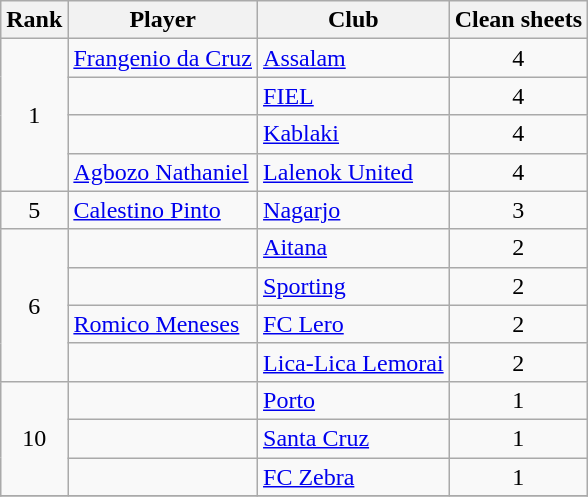<table class="wikitable" style="text-align:center">
<tr>
<th>Rank</th>
<th>Player</th>
<th>Club</th>
<th>Clean sheets</th>
</tr>
<tr>
<td rowspan=4>1</td>
<td align="left"> <a href='#'>Frangenio da Cruz</a></td>
<td align="left"><a href='#'>Assalam</a></td>
<td>4</td>
</tr>
<tr>
<td align="left"></td>
<td align="left"><a href='#'>FIEL</a></td>
<td>4</td>
</tr>
<tr>
<td align="left"></td>
<td align="left"><a href='#'>Kablaki</a></td>
<td>4</td>
</tr>
<tr>
<td align="left"> <a href='#'>Agbozo Nathaniel</a></td>
<td align="left"><a href='#'>Lalenok United</a></td>
<td>4</td>
</tr>
<tr>
<td rowspan=1>5</td>
<td align="left"> <a href='#'>Calestino Pinto</a></td>
<td align="left"><a href='#'>Nagarjo</a></td>
<td>3</td>
</tr>
<tr>
<td rowspan=4>6</td>
<td align="left"></td>
<td align="left"><a href='#'>Aitana</a></td>
<td>2</td>
</tr>
<tr>
<td align="left"></td>
<td align="left"><a href='#'>Sporting</a></td>
<td>2</td>
</tr>
<tr>
<td align="left"> <a href='#'>Romico Meneses</a></td>
<td align="left"><a href='#'>FC Lero</a></td>
<td>2</td>
</tr>
<tr>
<td align="left"></td>
<td align="left"><a href='#'>Lica-Lica Lemorai</a></td>
<td>2</td>
</tr>
<tr>
<td rowspan=3>10</td>
<td align="left"></td>
<td align="left"><a href='#'>Porto</a></td>
<td>1</td>
</tr>
<tr>
<td align="left"></td>
<td align="left"><a href='#'>Santa Cruz</a></td>
<td>1</td>
</tr>
<tr>
<td align="left"></td>
<td align="left"><a href='#'>FC Zebra</a></td>
<td>1</td>
</tr>
<tr>
</tr>
</table>
